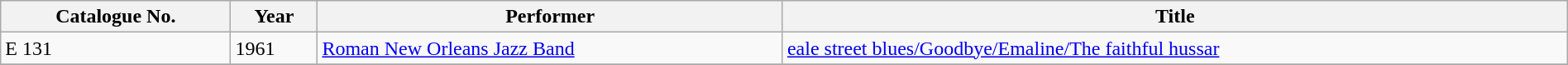<table class="wikitable" style="width:100%;margin:auto;clear:both;">
<tr bgcolor="#EFEFEF">
<th>Catalogue No.</th>
<th>Year</th>
<th>Performer</th>
<th>Title</th>
</tr>
<tr>
<td>E 131</td>
<td>1961</td>
<td><a href='#'>Roman New Orleans Jazz Band</a></td>
<td><a href='#'>eale street blues/Goodbye/Emaline/The faithful hussar</a></td>
</tr>
<tr>
</tr>
</table>
